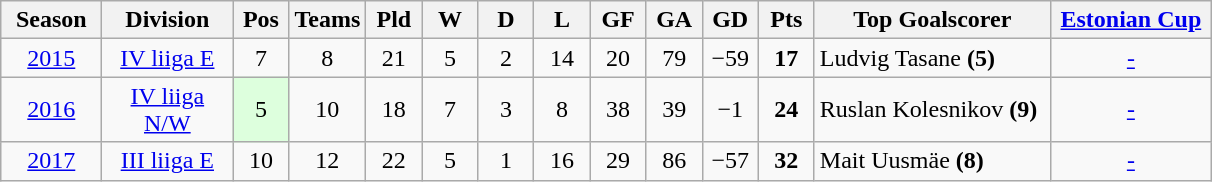<table class="wikitable">
<tr>
<th width=60px>Season</th>
<th width=80px>Division</th>
<th width=30px>Pos</th>
<th width=30px>Teams</th>
<th width=30px>Pld</th>
<th width=30px>W</th>
<th width=30px>D</th>
<th width=30px>L</th>
<th width=30px>GF</th>
<th width=30px>GA</th>
<th width=30px>GD</th>
<th width=30px>Pts</th>
<th width=150px>Top Goalscorer</th>
<th width=100px><a href='#'>Estonian Cup</a></th>
</tr>
<tr align=center>
<td><a href='#'>2015</a></td>
<td><a href='#'>IV liiga E</a></td>
<td>7</td>
<td>8</td>
<td>21</td>
<td>5</td>
<td>2</td>
<td>14</td>
<td>20</td>
<td>79</td>
<td>−59</td>
<td><strong>17</strong></td>
<td align=left>Ludvig Tasane <strong>(5)</strong></td>
<td><a href='#'>-</a></td>
</tr>
<tr align=center>
<td><a href='#'>2016</a></td>
<td><a href='#'>IV liiga N/W</a></td>
<td style="background:#DDFFDD;">5</td>
<td>10</td>
<td>18</td>
<td>7</td>
<td>3</td>
<td>8</td>
<td>38</td>
<td>39</td>
<td>−1</td>
<td><strong>24</strong></td>
<td align=left>Ruslan Kolesnikov <strong>(9)</strong></td>
<td><a href='#'>-</a></td>
</tr>
<tr align=center>
<td><a href='#'>2017</a></td>
<td><a href='#'>III liiga E</a></td>
<td>10</td>
<td>12</td>
<td>22</td>
<td>5</td>
<td>1</td>
<td>16</td>
<td>29</td>
<td>86</td>
<td>−57</td>
<td><strong>32</strong></td>
<td align=left>Mait Uusmäe <strong>(8)</strong></td>
<td><a href='#'>-</a></td>
</tr>
</table>
